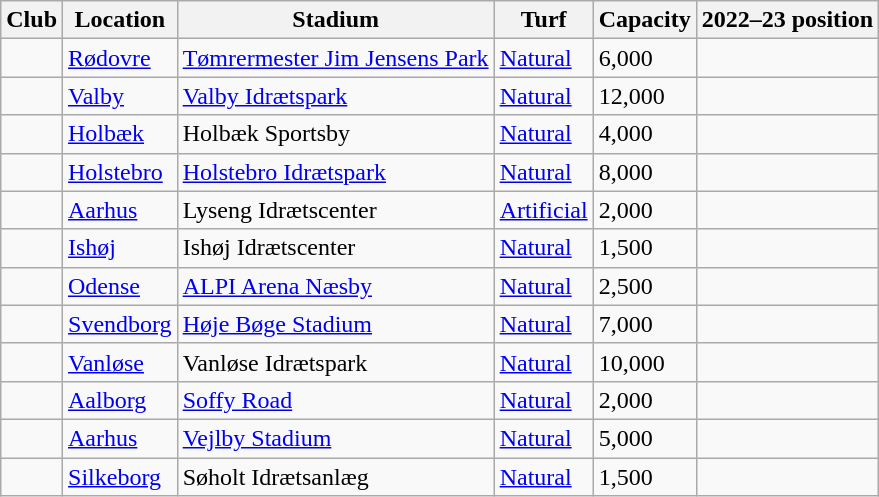<table class="wikitable sortable">
<tr>
<th>Club</th>
<th>Location</th>
<th>Stadium</th>
<th>Turf</th>
<th>Capacity</th>
<th>2022–23 position</th>
</tr>
<tr>
<td></td>
<td><a href='#'>Rødovre</a></td>
<td><a href='#'>Tømrermester Jim Jensens Park</a></td>
<td><a href='#'>Natural</a></td>
<td>6,000</td>
<td></td>
</tr>
<tr>
<td></td>
<td><a href='#'>Valby</a></td>
<td><a href='#'>Valby Idrætspark</a></td>
<td><a href='#'>Natural</a></td>
<td>12,000</td>
<td></td>
</tr>
<tr>
<td></td>
<td><a href='#'>Holbæk</a></td>
<td>Holbæk Sportsby</td>
<td><a href='#'>Natural</a></td>
<td>4,000</td>
<td></td>
</tr>
<tr>
<td></td>
<td><a href='#'>Holstebro</a></td>
<td><a href='#'>Holstebro Idrætspark</a></td>
<td><a href='#'>Natural</a></td>
<td>8,000</td>
<td></td>
</tr>
<tr>
<td></td>
<td><a href='#'>Aarhus</a></td>
<td>Lyseng Idrætscenter</td>
<td><a href='#'>Artificial</a></td>
<td>2,000</td>
<td></td>
</tr>
<tr>
<td></td>
<td><a href='#'>Ishøj</a></td>
<td>Ishøj Idrætscenter</td>
<td><a href='#'>Natural</a></td>
<td>1,500</td>
<td></td>
</tr>
<tr>
<td></td>
<td><a href='#'>Odense</a></td>
<td><a href='#'>ALPI Arena Næsby</a></td>
<td><a href='#'>Natural</a></td>
<td>2,500</td>
<td></td>
</tr>
<tr>
<td></td>
<td><a href='#'>Svendborg</a></td>
<td><a href='#'>Høje Bøge Stadium</a></td>
<td><a href='#'>Natural</a></td>
<td>7,000</td>
<td></td>
</tr>
<tr>
<td></td>
<td><a href='#'>Vanløse</a></td>
<td>Vanløse Idrætspark</td>
<td><a href='#'>Natural</a></td>
<td>10,000</td>
<td></td>
</tr>
<tr>
<td></td>
<td><a href='#'>Aalborg</a></td>
<td><a href='#'>Soffy Road</a></td>
<td><a href='#'>Natural</a></td>
<td>2,000</td>
<td></td>
</tr>
<tr>
<td></td>
<td><a href='#'>Aarhus</a></td>
<td><a href='#'>Vejlby Stadium</a></td>
<td><a href='#'>Natural</a></td>
<td>5,000</td>
<td></td>
</tr>
<tr>
<td></td>
<td><a href='#'>Silkeborg</a></td>
<td>Søholt Idrætsanlæg</td>
<td><a href='#'>Natural</a></td>
<td>1,500</td>
<td></td>
</tr>
</table>
